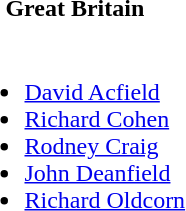<table>
<tr>
<th>Great Britain</th>
</tr>
<tr>
<td><br><ul><li><a href='#'>David Acfield</a></li><li><a href='#'>Richard Cohen</a></li><li><a href='#'>Rodney Craig</a></li><li><a href='#'>John Deanfield</a></li><li><a href='#'>Richard Oldcorn</a></li></ul></td>
</tr>
</table>
